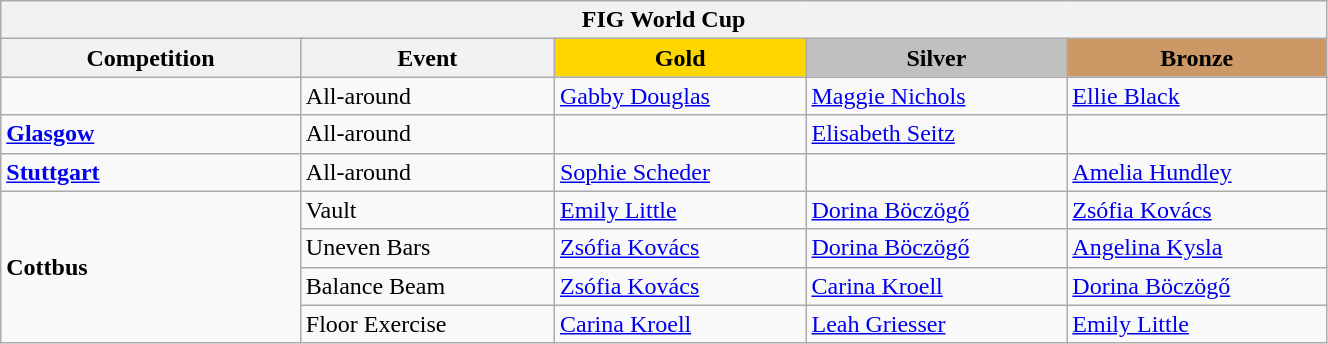<table class="wikitable" style="width:70%;">
<tr>
<th colspan=6>FIG World Cup</th>
</tr>
<tr>
<th style="text-align:center; width:5%;">Competition</th>
<th style="text-align:center; width:5%;">Event</th>
<td style="text-align:center; width:5%; background:gold;"><strong>Gold</strong></td>
<td style="text-align:center; width:5%; background:silver;"><strong>Silver</strong></td>
<td style="text-align:center; width:5%; background:#c96;"><strong>Bronze</strong></td>
</tr>
<tr>
<td></td>
<td>All-around</td>
<td> <a href='#'>Gabby Douglas</a></td>
<td> <a href='#'>Maggie Nichols</a></td>
<td> <a href='#'>Ellie Black</a></td>
</tr>
<tr>
<td> <strong><a href='#'>Glasgow</a></strong></td>
<td>All-around</td>
<td></td>
<td> <a href='#'>Elisabeth Seitz</a></td>
<td></td>
</tr>
<tr>
<td> <strong><a href='#'>Stuttgart</a></strong></td>
<td>All-around</td>
<td> <a href='#'>Sophie Scheder</a></td>
<td></td>
<td> <a href='#'>Amelia Hundley</a></td>
</tr>
<tr>
<td rowspan=4> <strong>Cottbus</strong></td>
<td>Vault</td>
<td> <a href='#'>Emily Little</a></td>
<td> <a href='#'>Dorina Böczögő</a></td>
<td> <a href='#'>Zsófia Kovács</a></td>
</tr>
<tr>
<td>Uneven Bars</td>
<td> <a href='#'>Zsófia Kovács</a></td>
<td> <a href='#'>Dorina Böczögő</a></td>
<td> <a href='#'>Angelina Kysla</a></td>
</tr>
<tr>
<td>Balance Beam</td>
<td> <a href='#'>Zsófia Kovács</a></td>
<td> <a href='#'>Carina Kroell</a></td>
<td> <a href='#'>Dorina Böczögő</a></td>
</tr>
<tr>
<td>Floor Exercise</td>
<td> <a href='#'>Carina Kroell</a></td>
<td> <a href='#'>Leah Griesser</a></td>
<td> <a href='#'>Emily Little</a></td>
</tr>
</table>
